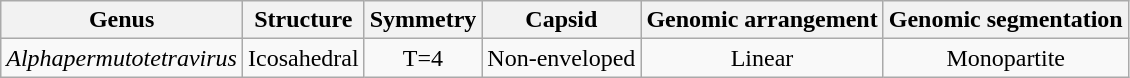<table class="wikitable sortable" style="text-align:center">
<tr>
<th>Genus</th>
<th>Structure</th>
<th>Symmetry</th>
<th>Capsid</th>
<th>Genomic arrangement</th>
<th>Genomic segmentation</th>
</tr>
<tr>
<td><em>Alphapermutotetravirus</em></td>
<td>Icosahedral</td>
<td>T=4</td>
<td>Non-enveloped</td>
<td>Linear</td>
<td>Monopartite</td>
</tr>
</table>
